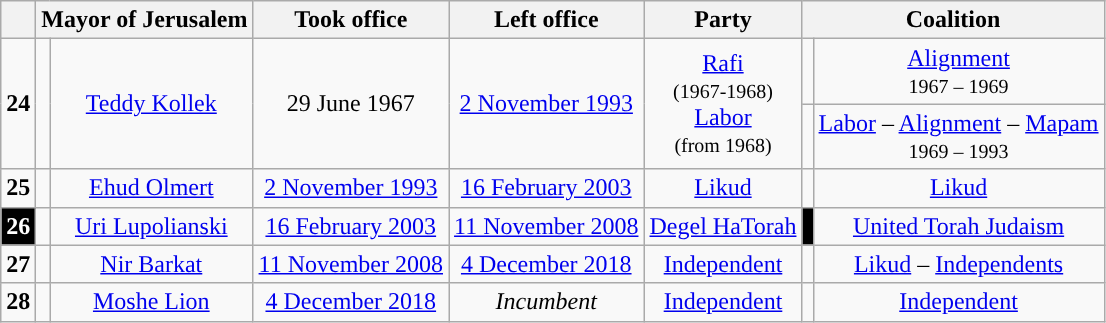<table class="wikitable" style="text-align: center;">
<tr>
<th><br></th>
<th colspan="2">Mayor of Jerusalem</th>
<th>Took office</th>
<th>Left office</th>
<th>Party</th>
<th colspan="2">Coalition</th>
</tr>
<tr>
<td rowspan="2" style="background: "><strong>24</strong></td>
<td rowspan="2"></td>
<td rowspan="2"><a href='#'>Teddy Kollek</a></td>
<td rowspan="2">29 June 1967</td>
<td rowspan="2"><a href='#'>2 November 1993</a></td>
<td rowspan="2"><a href='#'>Rafi</a><br><small> (1967-1968)</small><br><a href='#'>Labor</a><br><small> (from 1968)</small></td>
<td style="background: "></td>
<td><a href='#'>Alignment</a><br><small>1967 – 1969</small></td>
</tr>
<tr>
<td style="background: "></td>
<td><a href='#'>Labor</a> – <a href='#'>Alignment</a> – <a href='#'>Mapam</a><br><small>1969 – 1993</small></td>
</tr>
<tr>
<td rowspan="1" style="background: "><strong>25</strong></td>
<td rowspan="1"></td>
<td rowspan="1"><a href='#'>Ehud Olmert</a></td>
<td rowspan="1"><a href='#'>2 November 1993</a></td>
<td rowspan="1"><a href='#'>16 February 2003</a></td>
<td rowspan="1"><a href='#'>Likud</a></td>
<td style="background: "></td>
<td><a href='#'>Likud</a></td>
</tr>
<tr>
<td rowspan="1" style="background: #000000; color:white"><strong>26</strong></td>
<td rowspan="1"></td>
<td rowspan="1"><a href='#'>Uri Lupolianski</a></td>
<td rowspan="1"><a href='#'>16 February 2003</a></td>
<td rowspan="1"><a href='#'>11 November 2008</a></td>
<td rowspan="1"><a href='#'>Degel HaTorah</a></td>
<td style="background: #000000;"></td>
<td><a href='#'>United Torah Judaism</a></td>
</tr>
<tr>
<td rowspan="1" style="background: "><strong>27</strong></td>
<td rowspan="1"></td>
<td rowspan="1"><a href='#'>Nir Barkat</a></td>
<td rowspan="1"><a href='#'>11 November 2008</a></td>
<td rowspan="1"><a href='#'>4 December 2018</a></td>
<td rowspan="1"><a href='#'>Independent</a></td>
<td style="background: "></td>
<td><a href='#'>Likud</a> – <a href='#'>Independents</a></td>
</tr>
<tr>
<td rowspan="1" style="background: "><strong>28</strong></td>
<td rowspan="1"></td>
<td rowspan="1"><a href='#'>Moshe Lion</a></td>
<td rowspan="1"><a href='#'>4 December 2018</a></td>
<td rowspan="1"><em>Incumbent</em></td>
<td rowspan="1"><a href='#'>Independent</a></td>
<td style="background: "></td>
<td><a href='#'>Independent</a></td>
</tr>
</table>
